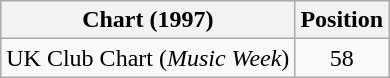<table class="wikitable">
<tr>
<th style="text-align:center;">Chart (1997)</th>
<th style="text-align:center;">Position</th>
</tr>
<tr>
<td align="left">UK Club Chart (<em>Music Week</em>)</td>
<td style="text-align:center;">58</td>
</tr>
</table>
